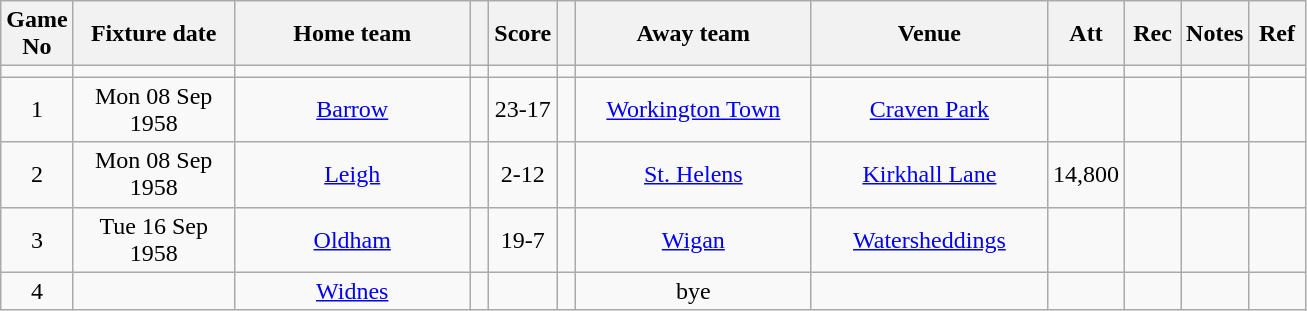<table class="wikitable" style="text-align:center;">
<tr>
<th width=20 abbr="No">Game No</th>
<th width=100 abbr="Date">Fixture date</th>
<th width=150 abbr="Home team">Home team</th>
<th width=5 abbr="space"></th>
<th width=20 abbr="Score">Score</th>
<th width=5 abbr="space"></th>
<th width=150 abbr="Away team">Away team</th>
<th width=150 abbr="Venue">Venue</th>
<th width=30 abbr="Att">Att</th>
<th width=30 abbr="Rec">Rec</th>
<th width=20 abbr="Notes">Notes</th>
<th width=30 abbr="Ref">Ref</th>
</tr>
<tr>
<td></td>
<td></td>
<td></td>
<td></td>
<td></td>
<td></td>
<td></td>
<td></td>
<td></td>
<td></td>
<td></td>
</tr>
<tr>
<td>1</td>
<td>Mon 08 Sep 1958</td>
<td><a href='#'>Barrow</a></td>
<td></td>
<td>23-17</td>
<td></td>
<td><a href='#'>Workington Town</a></td>
<td><a href='#'>Craven Park</a></td>
<td></td>
<td></td>
<td></td>
<td></td>
</tr>
<tr>
<td>2</td>
<td>Mon 08 Sep 1958</td>
<td><a href='#'>Leigh</a></td>
<td></td>
<td>2-12</td>
<td></td>
<td><a href='#'>St. Helens</a></td>
<td><a href='#'>Kirkhall Lane</a></td>
<td>14,800</td>
<td></td>
<td></td>
<td></td>
</tr>
<tr>
<td>3</td>
<td>Tue 16 Sep 1958</td>
<td><a href='#'>Oldham</a></td>
<td></td>
<td>19-7</td>
<td></td>
<td><a href='#'>Wigan</a></td>
<td><a href='#'>Watersheddings</a></td>
<td></td>
<td></td>
<td></td>
<td></td>
</tr>
<tr>
<td>4</td>
<td></td>
<td><a href='#'>Widnes</a></td>
<td></td>
<td></td>
<td></td>
<td>bye</td>
<td></td>
<td></td>
<td></td>
<td></td>
<td></td>
</tr>
</table>
